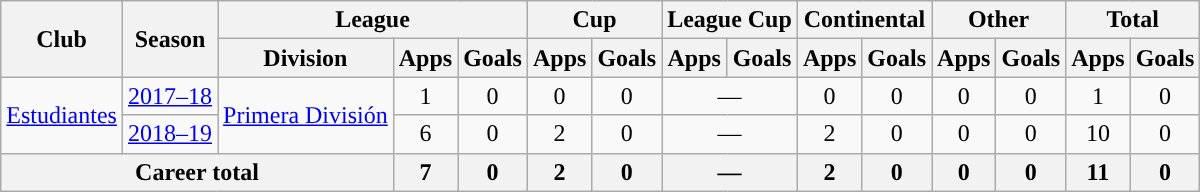<table class="wikitable" style="text-align:center">
<tr>
<th rowspan="2">Club</th>
<th rowspan="2">Season</th>
<th colspan="3">League</th>
<th colspan="2">Cup</th>
<th colspan="2">League Cup</th>
<th colspan="2">Continental</th>
<th colspan="2">Other</th>
<th colspan="2">Total</th>
</tr>
<tr>
<th>Division</th>
<th>Apps</th>
<th>Goals</th>
<th>Apps</th>
<th>Goals</th>
<th>Apps</th>
<th>Goals</th>
<th>Apps</th>
<th>Goals</th>
<th>Apps</th>
<th>Goals</th>
<th>Apps</th>
<th>Goals</th>
</tr>
<tr>
<td rowspan="2"><a href='#'>Estudiantes</a></td>
<td><a href='#'>2017–18</a></td>
<td rowspan="2"><a href='#'>Primera División</a></td>
<td>1</td>
<td>0</td>
<td>0</td>
<td>0</td>
<td colspan="2">—</td>
<td>0</td>
<td>0</td>
<td>0</td>
<td>0</td>
<td>1</td>
<td>0</td>
</tr>
<tr>
<td><a href='#'>2018–19</a></td>
<td>6</td>
<td>0</td>
<td>2</td>
<td>0</td>
<td colspan="2">—</td>
<td>2</td>
<td>0</td>
<td>0</td>
<td>0</td>
<td>10</td>
<td>0</td>
</tr>
<tr>
<th colspan="3">Career total</th>
<th>7</th>
<th>0</th>
<th>2</th>
<th>0</th>
<th colspan="2">—</th>
<th>2</th>
<th>0</th>
<th>0</th>
<th>0</th>
<th>11</th>
<th>0</th>
</tr>
</table>
